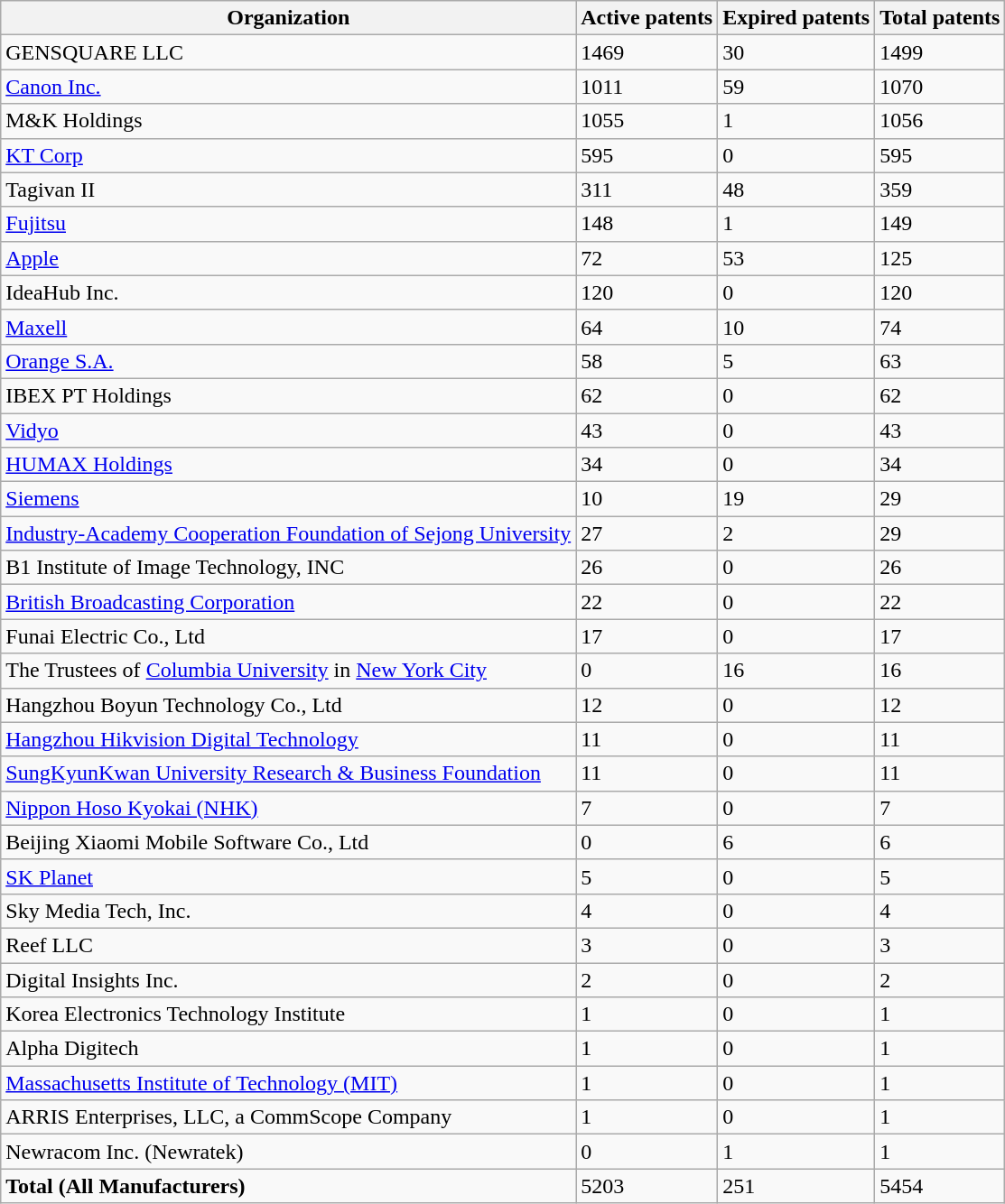<table class="wikitable sortable">
<tr>
<th>Organization</th>
<th>Active patents</th>
<th>Expired patents</th>
<th>Total patents</th>
</tr>
<tr>
<td>GENSQUARE LLC</td>
<td>1469</td>
<td>30</td>
<td>1499</td>
</tr>
<tr>
<td><a href='#'>Canon Inc.</a></td>
<td>1011</td>
<td>59</td>
<td>1070</td>
</tr>
<tr>
<td>M&K Holdings</td>
<td>1055</td>
<td>1</td>
<td>1056</td>
</tr>
<tr>
<td><a href='#'>KT Corp</a></td>
<td>595</td>
<td>0</td>
<td>595</td>
</tr>
<tr>
<td>Tagivan II</td>
<td>311</td>
<td>48</td>
<td>359</td>
</tr>
<tr>
<td><a href='#'>Fujitsu</a></td>
<td>148</td>
<td>1</td>
<td>149</td>
</tr>
<tr>
<td><a href='#'>Apple</a></td>
<td>72</td>
<td>53</td>
<td>125</td>
</tr>
<tr>
<td>IdeaHub Inc.</td>
<td>120</td>
<td>0</td>
<td>120</td>
</tr>
<tr>
<td><a href='#'>Maxell</a></td>
<td>64</td>
<td>10</td>
<td>74</td>
</tr>
<tr>
<td><a href='#'>Orange S.A.</a></td>
<td>58</td>
<td>5</td>
<td>63</td>
</tr>
<tr>
<td>IBEX PT Holdings</td>
<td>62</td>
<td>0</td>
<td>62</td>
</tr>
<tr>
<td><a href='#'>Vidyo</a></td>
<td>43</td>
<td>0</td>
<td>43</td>
</tr>
<tr>
<td><a href='#'>HUMAX Holdings</a></td>
<td>34</td>
<td>0</td>
<td>34</td>
</tr>
<tr>
<td><a href='#'>Siemens</a></td>
<td>10</td>
<td>19</td>
<td>29</td>
</tr>
<tr>
<td><a href='#'>Industry-Academy Cooperation Foundation of Sejong University</a></td>
<td>27</td>
<td>2</td>
<td>29</td>
</tr>
<tr>
<td>B1 Institute of Image Technology, INC</td>
<td>26</td>
<td>0</td>
<td>26</td>
</tr>
<tr>
<td><a href='#'>British Broadcasting Corporation</a></td>
<td>22</td>
<td>0</td>
<td>22</td>
</tr>
<tr>
<td>Funai Electric Co., Ltd</td>
<td>17</td>
<td>0</td>
<td>17</td>
</tr>
<tr>
<td>The Trustees of <a href='#'>Columbia University</a> in <a href='#'>New York City</a></td>
<td>0</td>
<td>16</td>
<td>16</td>
</tr>
<tr>
<td>Hangzhou Boyun Technology Co., Ltd</td>
<td>12</td>
<td>0</td>
<td>12</td>
</tr>
<tr>
<td><a href='#'>Hangzhou Hikvision Digital Technology</a></td>
<td>11</td>
<td>0</td>
<td>11</td>
</tr>
<tr>
<td><a href='#'>SungKyunKwan University Research & Business Foundation</a></td>
<td>11</td>
<td>0</td>
<td>11</td>
</tr>
<tr>
<td><a href='#'>Nippon Hoso Kyokai (NHK)</a></td>
<td>7</td>
<td>0</td>
<td>7</td>
</tr>
<tr>
<td>Beijing Xiaomi Mobile Software Co., Ltd</td>
<td>0</td>
<td>6</td>
<td>6</td>
</tr>
<tr>
<td><a href='#'>SK Planet</a></td>
<td>5</td>
<td>0</td>
<td>5</td>
</tr>
<tr>
<td>Sky Media Tech, Inc.</td>
<td>4</td>
<td>0</td>
<td>4</td>
</tr>
<tr>
<td>Reef LLC</td>
<td>3</td>
<td>0</td>
<td>3</td>
</tr>
<tr>
<td>Digital Insights Inc.</td>
<td>2</td>
<td>0</td>
<td>2</td>
</tr>
<tr>
<td>Korea Electronics Technology Institute</td>
<td>1</td>
<td>0</td>
<td>1</td>
</tr>
<tr>
<td>Alpha Digitech</td>
<td>1</td>
<td>0</td>
<td>1</td>
</tr>
<tr>
<td><a href='#'>Massachusetts Institute of Technology (MIT)</a></td>
<td>1</td>
<td>0</td>
<td>1</td>
</tr>
<tr>
<td>ARRIS Enterprises, LLC, a CommScope Company</td>
<td>1</td>
<td>0</td>
<td>1</td>
</tr>
<tr>
<td>Newracom Inc. (Newratek)</td>
<td>0</td>
<td>1</td>
<td>1</td>
</tr>
<tr>
<td><strong>Total (All Manufacturers)</strong></td>
<td>5203</td>
<td>251</td>
<td>5454</td>
</tr>
</table>
